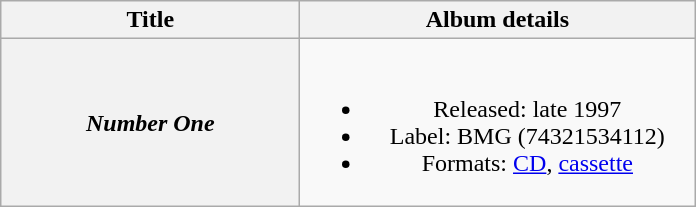<table class="wikitable plainrowheaders" style="text-align:center;">
<tr>
<th scope="col" rowspan="1" style="width:12em;">Title</th>
<th scope="col" rowspan="1" style="width:16em;">Album details</th>
</tr>
<tr>
<th scope="row"><em>Number One</em></th>
<td><br><ul><li>Released: late 1997</li><li>Label: BMG (74321534112)</li><li>Formats: <a href='#'>CD</a>, <a href='#'>cassette</a></li></ul></td>
</tr>
</table>
